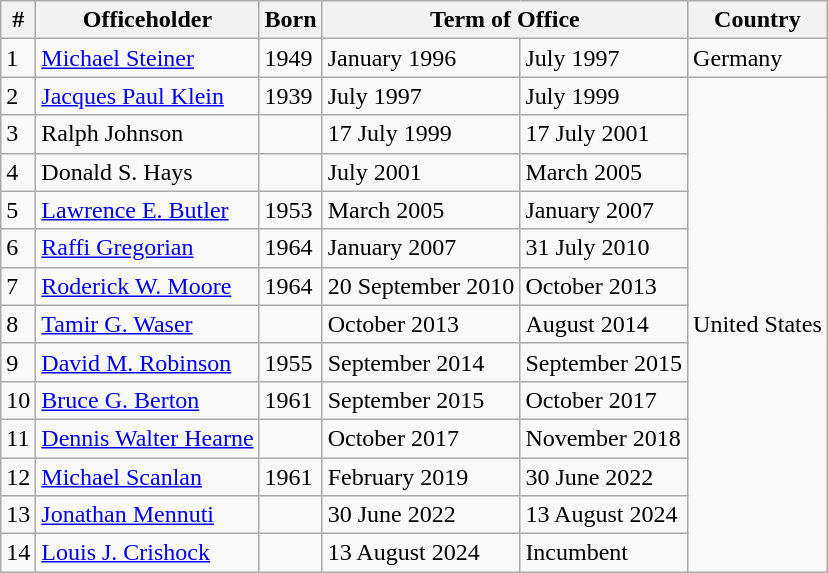<table class="wikitable">
<tr>
<th>#</th>
<th>Officeholder</th>
<th>Born</th>
<th colspan="2">Term of Office</th>
<th>Country</th>
</tr>
<tr>
<td>1</td>
<td><a href='#'>Michael Steiner</a></td>
<td>1949</td>
<td>January 1996</td>
<td>July 1997</td>
<td>Germany</td>
</tr>
<tr>
<td>2</td>
<td><a href='#'>Jacques Paul Klein</a></td>
<td>1939</td>
<td>July 1997</td>
<td>July 1999</td>
<td rowspan="13">United States</td>
</tr>
<tr>
<td>3</td>
<td>Ralph Johnson</td>
<td></td>
<td>17 July 1999</td>
<td>17 July 2001</td>
</tr>
<tr>
<td>4</td>
<td>Donald S. Hays</td>
<td></td>
<td>July 2001</td>
<td>March 2005</td>
</tr>
<tr>
<td>5</td>
<td><a href='#'>Lawrence E. Butler</a></td>
<td>1953</td>
<td>March 2005</td>
<td>January 2007</td>
</tr>
<tr>
<td>6</td>
<td><a href='#'>Raffi Gregorian</a></td>
<td>1964</td>
<td>January 2007</td>
<td>31 July 2010</td>
</tr>
<tr>
<td>7</td>
<td><a href='#'>Roderick W. Moore</a></td>
<td>1964</td>
<td>20 September 2010</td>
<td>October 2013</td>
</tr>
<tr>
<td>8</td>
<td><a href='#'>Tamir G. Waser</a></td>
<td></td>
<td>October 2013</td>
<td>August 2014</td>
</tr>
<tr>
<td>9</td>
<td><a href='#'>David M. Robinson</a></td>
<td>1955</td>
<td>September 2014</td>
<td>September 2015</td>
</tr>
<tr>
<td>10</td>
<td><a href='#'>Bruce G. Berton</a></td>
<td>1961</td>
<td>September 2015</td>
<td>October 2017</td>
</tr>
<tr>
<td>11</td>
<td><a href='#'>Dennis Walter Hearne</a></td>
<td></td>
<td>October 2017</td>
<td>November 2018</td>
</tr>
<tr>
<td>12</td>
<td><a href='#'>Michael Scanlan</a></td>
<td>1961</td>
<td>February 2019</td>
<td>30 June 2022</td>
</tr>
<tr>
<td>13</td>
<td><a href='#'>Jonathan Mennuti</a></td>
<td></td>
<td>30 June 2022</td>
<td>13 August 2024</td>
</tr>
<tr>
<td>14</td>
<td><a href='#'>Louis J. Crishock</a></td>
<td></td>
<td>13 August 2024</td>
<td>Incumbent</td>
</tr>
</table>
